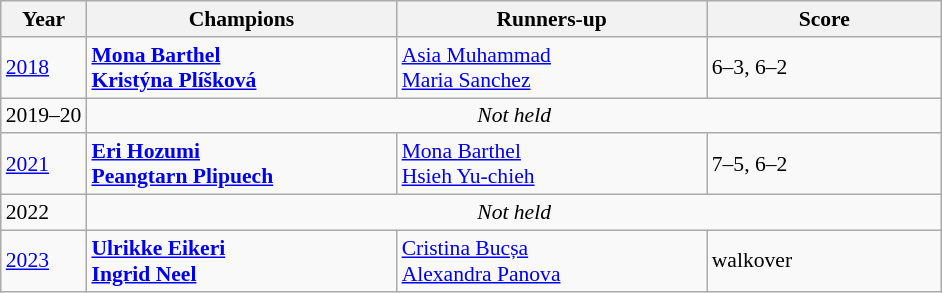<table class="wikitable" style="font-size:90%">
<tr>
<th>Year</th>
<th width="200">Champions</th>
<th width="200">Runners-up</th>
<th width="150">Score</th>
</tr>
<tr>
<td><a href='#'>2018</a></td>
<td> <strong><a href='#'>Mona Barthel</a></strong> <br>  <strong><a href='#'>Kristýna Plíšková</a></strong></td>
<td> <a href='#'>Asia Muhammad</a> <br>  <a href='#'>Maria Sanchez</a></td>
<td>6–3, 6–2</td>
</tr>
<tr>
<td>2019–20</td>
<td colspan="3" align="center"><em>Not held</em></td>
</tr>
<tr>
<td><a href='#'>2021</a></td>
<td> <strong><a href='#'>Eri Hozumi</a></strong> <br>  <strong><a href='#'>Peangtarn Plipuech</a></strong></td>
<td> <a href='#'>Mona Barthel</a> <br>  <a href='#'>Hsieh Yu-chieh</a></td>
<td>7–5, 6–2</td>
</tr>
<tr>
<td>2022</td>
<td colspan="3" align="center"><em>Not held</em></td>
</tr>
<tr>
<td><a href='#'>2023</a></td>
<td> <strong><a href='#'>Ulrikke Eikeri</a></strong> <br>  <strong><a href='#'>Ingrid Neel</a></strong></td>
<td> <a href='#'>Cristina Bucșa</a> <br>  <a href='#'>Alexandra Panova</a></td>
<td>walkover</td>
</tr>
</table>
